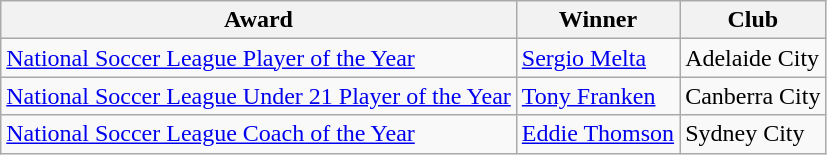<table class="wikitable">
<tr>
<th>Award</th>
<th>Winner</th>
<th>Club</th>
</tr>
<tr>
<td><a href='#'>National Soccer League Player of the Year</a></td>
<td> <a href='#'>Sergio Melta</a></td>
<td>Adelaide City</td>
</tr>
<tr>
<td><a href='#'>National Soccer League Under 21 Player of the Year</a></td>
<td> <a href='#'>Tony Franken</a></td>
<td>Canberra City</td>
</tr>
<tr>
<td><a href='#'>National Soccer League Coach of the Year</a></td>
<td> <a href='#'>Eddie Thomson</a></td>
<td>Sydney City</td>
</tr>
</table>
